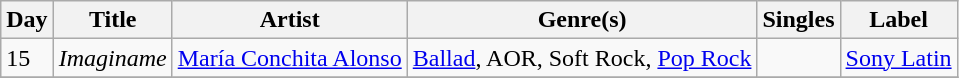<table class="wikitable sortable" style="text-align: left;">
<tr>
<th>Day</th>
<th>Title</th>
<th>Artist</th>
<th>Genre(s)</th>
<th>Singles</th>
<th>Label</th>
</tr>
<tr>
<td>15</td>
<td><em>Imaginame</em></td>
<td><a href='#'>María Conchita Alonso</a></td>
<td><a href='#'>Ballad</a>, AOR, Soft Rock, <a href='#'>Pop Rock</a></td>
<td></td>
<td><a href='#'>Sony Latin</a></td>
</tr>
<tr>
</tr>
</table>
